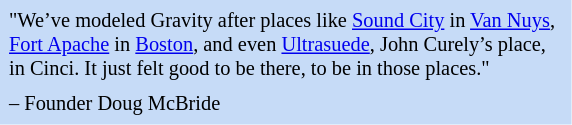<table class="toccolours" style="float: right; margin-left: 1em; margin-right: 2em; font-size: 85%; background:#c6dbf7; color:black; width:28em; max-width: 40%;" cellspacing="5">
<tr>
<td style="text-align: left;">"We’ve modeled Gravity after places like <a href='#'>Sound City</a> in <a href='#'>Van Nuys</a>, <a href='#'>Fort Apache</a> in <a href='#'>Boston</a>, and even <a href='#'>Ultrasuede</a>, John Curely’s place, in Cinci. It just felt good to be there, to be in those places."</td>
</tr>
<tr>
<td style="text-align: left;">– Founder Doug McBride</td>
</tr>
</table>
